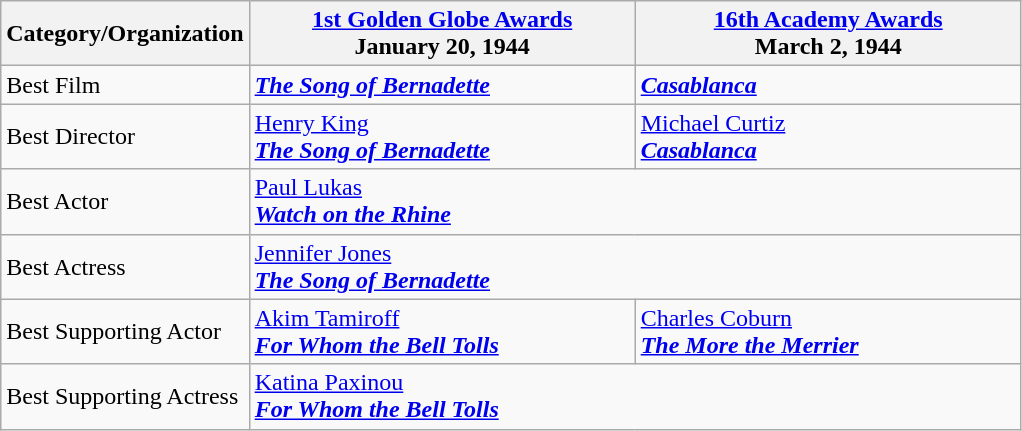<table class="wikitable">
<tr>
<th style="width:25px;">Category/Organization</th>
<th " style="width:250px;"><a href='#'>1st Golden Globe Awards</a><br>January 20, 1944</th>
<th style="width:250px;"><a href='#'>16th Academy Awards</a><br> March 2, 1944</th>
</tr>
<tr>
<td>Best Film</td>
<td><strong><em><a href='#'>The Song of Bernadette</a></em></strong></td>
<td><strong><em><a href='#'>Casablanca</a></em></strong></td>
</tr>
<tr>
<td>Best Director</td>
<td><a href='#'>Henry King</a><br><strong><em><a href='#'>The Song of Bernadette</a></em></strong></td>
<td><a href='#'>Michael Curtiz</a><br><strong><em><a href='#'>Casablanca</a></em></strong></td>
</tr>
<tr>
<td>Best Actor</td>
<td colspan="2"><a href='#'>Paul Lukas</a><br><strong><em><a href='#'>Watch on the Rhine</a></em></strong></td>
</tr>
<tr>
<td>Best Actress</td>
<td colspan="2"><a href='#'>Jennifer Jones</a><br><strong><em><a href='#'>The Song of Bernadette</a></em></strong></td>
</tr>
<tr>
<td>Best Supporting Actor</td>
<td><a href='#'>Akim Tamiroff</a><br><strong><em><a href='#'>For Whom the Bell Tolls</a></em></strong></td>
<td><a href='#'>Charles Coburn</a><br><strong><em><a href='#'>The More the Merrier</a></em></strong></td>
</tr>
<tr>
<td>Best Supporting Actress</td>
<td colspan="2"><a href='#'>Katina Paxinou</a><br><strong><em><a href='#'>For Whom the Bell Tolls</a></em></strong></td>
</tr>
</table>
